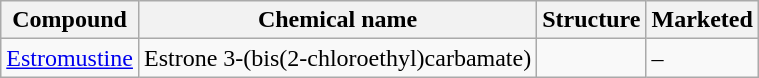<table class="wikitable">
<tr>
<th>Compound</th>
<th>Chemical name</th>
<th>Structure</th>
<th>Marketed</th>
</tr>
<tr>
<td><a href='#'>Estromustine</a></td>
<td>Estrone 3-(bis(2-chloroethyl)carbamate)</td>
<td></td>
<td>–</td>
</tr>
</table>
